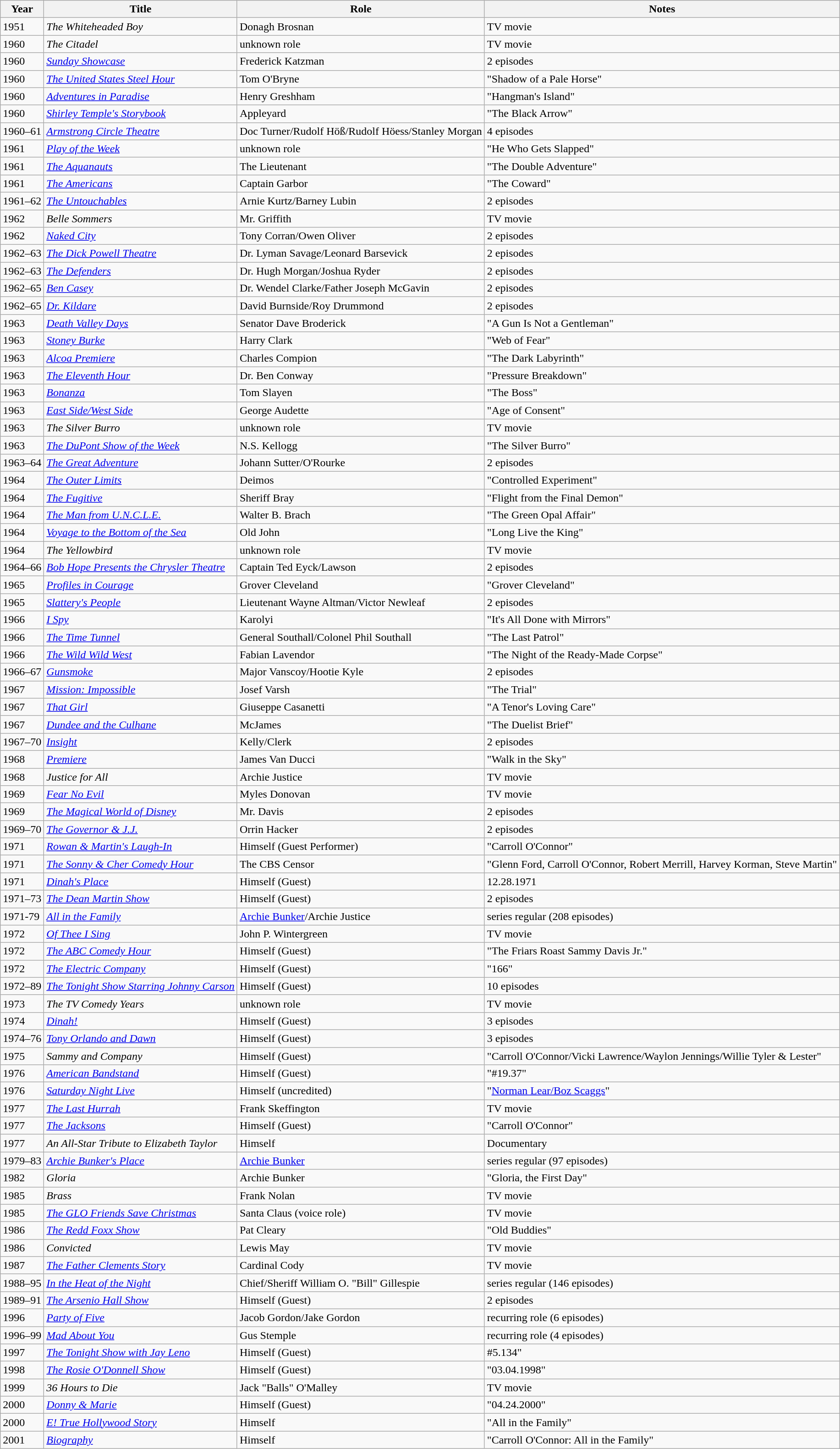<table class="wikitable">
<tr>
<th>Year</th>
<th>Title</th>
<th>Role</th>
<th>Notes</th>
</tr>
<tr>
<td>1951</td>
<td><em>The Whiteheaded Boy</em></td>
<td>Donagh Brosnan</td>
<td>TV movie</td>
</tr>
<tr>
<td>1960</td>
<td><em>The Citadel</em></td>
<td>unknown role</td>
<td>TV movie</td>
</tr>
<tr>
<td>1960</td>
<td><em><a href='#'>Sunday Showcase</a></em></td>
<td>Frederick Katzman</td>
<td>2 episodes</td>
</tr>
<tr>
<td>1960</td>
<td><em><a href='#'>The United States Steel Hour</a></em></td>
<td>Tom O'Bryne</td>
<td>"Shadow of a Pale Horse"</td>
</tr>
<tr>
<td>1960</td>
<td><em><a href='#'>Adventures in Paradise</a></em></td>
<td>Henry Greshham</td>
<td>"Hangman's Island"</td>
</tr>
<tr>
<td>1960</td>
<td><em><a href='#'>Shirley Temple's Storybook</a></em></td>
<td>Appleyard</td>
<td>"The Black Arrow"</td>
</tr>
<tr>
<td>1960–61</td>
<td><em><a href='#'>Armstrong Circle Theatre</a></em></td>
<td>Doc Turner/Rudolf Höß/Rudolf Höess/Stanley Morgan</td>
<td>4 episodes</td>
</tr>
<tr>
<td>1961</td>
<td><em><a href='#'>Play of the Week</a></em></td>
<td>unknown role</td>
<td>"He Who Gets Slapped"</td>
</tr>
<tr>
<td>1961</td>
<td><em><a href='#'>The Aquanauts</a></em></td>
<td>The Lieutenant</td>
<td>"The Double Adventure"</td>
</tr>
<tr>
<td>1961</td>
<td><em><a href='#'>The Americans</a></em></td>
<td>Captain Garbor</td>
<td>"The Coward"</td>
</tr>
<tr>
<td>1961–62</td>
<td><em><a href='#'>The Untouchables</a></em></td>
<td>Arnie Kurtz/Barney Lubin</td>
<td>2 episodes</td>
</tr>
<tr>
<td>1962</td>
<td><em>Belle Sommers</em></td>
<td>Mr. Griffith</td>
<td>TV movie</td>
</tr>
<tr>
<td>1962</td>
<td><em><a href='#'>Naked City</a></em></td>
<td>Tony Corran/Owen Oliver</td>
<td>2 episodes</td>
</tr>
<tr>
<td>1962–63</td>
<td><em><a href='#'>The Dick Powell Theatre</a></em></td>
<td>Dr. Lyman Savage/Leonard Barsevick</td>
<td>2 episodes</td>
</tr>
<tr>
<td>1962–63</td>
<td><em><a href='#'>The Defenders</a></em></td>
<td>Dr. Hugh Morgan/Joshua Ryder</td>
<td>2 episodes</td>
</tr>
<tr>
<td>1962–65</td>
<td><em><a href='#'>Ben Casey</a></em></td>
<td>Dr. Wendel Clarke/Father Joseph McGavin</td>
<td>2 episodes</td>
</tr>
<tr>
<td>1962–65</td>
<td><em><a href='#'>Dr. Kildare</a></em></td>
<td>David Burnside/Roy Drummond</td>
<td>2 episodes</td>
</tr>
<tr>
<td>1963</td>
<td><em><a href='#'>Death Valley Days</a></em></td>
<td>Senator Dave Broderick</td>
<td>"A Gun Is Not a Gentleman"</td>
</tr>
<tr>
<td>1963</td>
<td><em><a href='#'>Stoney Burke</a></em></td>
<td>Harry Clark</td>
<td>"Web of Fear"</td>
</tr>
<tr>
<td>1963</td>
<td><em><a href='#'>Alcoa Premiere</a></em></td>
<td>Charles Compion</td>
<td>"The Dark Labyrinth"</td>
</tr>
<tr>
<td>1963</td>
<td><em><a href='#'>The Eleventh Hour</a></em></td>
<td>Dr. Ben Conway</td>
<td>"Pressure Breakdown"</td>
</tr>
<tr>
<td>1963</td>
<td><em><a href='#'>Bonanza</a></em></td>
<td>Tom Slayen</td>
<td>"The Boss"</td>
</tr>
<tr>
<td>1963</td>
<td><em><a href='#'>East Side/West Side</a></em></td>
<td>George Audette</td>
<td>"Age of Consent"</td>
</tr>
<tr>
<td>1963</td>
<td><em>The Silver Burro</em></td>
<td>unknown role</td>
<td>TV movie</td>
</tr>
<tr>
<td>1963</td>
<td><em><a href='#'>The DuPont Show of the Week</a></em></td>
<td>N.S. Kellogg</td>
<td>"The Silver Burro"</td>
</tr>
<tr>
<td>1963–64</td>
<td><em><a href='#'>The Great Adventure</a></em></td>
<td>Johann Sutter/O'Rourke</td>
<td>2 episodes</td>
</tr>
<tr>
<td>1964</td>
<td><em><a href='#'>The Outer Limits</a></em></td>
<td>Deimos</td>
<td>"Controlled Experiment"</td>
</tr>
<tr>
<td>1964</td>
<td><em><a href='#'>The Fugitive</a></em></td>
<td>Sheriff Bray</td>
<td>"Flight from the Final Demon"</td>
</tr>
<tr>
<td>1964</td>
<td><em><a href='#'>The Man from U.N.C.L.E.</a></em></td>
<td>Walter B. Brach</td>
<td>"The Green Opal Affair"</td>
</tr>
<tr>
<td>1964</td>
<td><em><a href='#'>Voyage to the Bottom of the Sea</a></em></td>
<td>Old John</td>
<td>"Long Live the King"</td>
</tr>
<tr>
<td>1964</td>
<td><em>The Yellowbird</em></td>
<td>unknown role</td>
<td>TV movie</td>
</tr>
<tr>
<td>1964–66</td>
<td><em><a href='#'>Bob Hope Presents the Chrysler Theatre</a></em></td>
<td>Captain Ted Eyck/Lawson</td>
<td>2 episodes</td>
</tr>
<tr>
<td>1965</td>
<td><em><a href='#'>Profiles in Courage</a></em></td>
<td>Grover Cleveland</td>
<td>"Grover Cleveland"</td>
</tr>
<tr>
<td>1965</td>
<td><em><a href='#'>Slattery's People</a></em></td>
<td>Lieutenant Wayne Altman/Victor Newleaf</td>
<td>2 episodes</td>
</tr>
<tr>
<td>1966</td>
<td><em><a href='#'>I Spy</a></em></td>
<td>Karolyi</td>
<td>"It's All Done with Mirrors"</td>
</tr>
<tr>
<td>1966</td>
<td><em><a href='#'>The Time Tunnel</a></em></td>
<td>General Southall/Colonel Phil Southall</td>
<td>"The Last Patrol"</td>
</tr>
<tr>
<td>1966</td>
<td><em><a href='#'>The Wild Wild West</a></em></td>
<td>Fabian Lavendor</td>
<td>"The Night of the Ready-Made Corpse"</td>
</tr>
<tr>
<td>1966–67</td>
<td><em><a href='#'>Gunsmoke</a></em></td>
<td>Major Vanscoy/Hootie Kyle</td>
<td>2 episodes</td>
</tr>
<tr>
<td>1967</td>
<td><em><a href='#'>Mission: Impossible</a></em></td>
<td>Josef Varsh</td>
<td>"The Trial"</td>
</tr>
<tr>
<td>1967</td>
<td><em><a href='#'>That Girl</a></em></td>
<td>Giuseppe Casanetti</td>
<td>"A Tenor's Loving Care"</td>
</tr>
<tr>
<td>1967</td>
<td><em><a href='#'>Dundee and the Culhane</a></em></td>
<td>McJames</td>
<td>"The Duelist Brief"</td>
</tr>
<tr>
<td>1967–70</td>
<td><em><a href='#'>Insight</a></em></td>
<td>Kelly/Clerk</td>
<td>2 episodes</td>
</tr>
<tr>
<td>1968</td>
<td><em><a href='#'>Premiere</a></em></td>
<td>James Van Ducci</td>
<td>"Walk in the Sky"</td>
</tr>
<tr>
<td>1968</td>
<td><em>Justice for All</em></td>
<td>Archie Justice</td>
<td>TV movie</td>
</tr>
<tr>
<td>1969</td>
<td><em><a href='#'>Fear No Evil</a></em></td>
<td>Myles Donovan</td>
<td>TV movie</td>
</tr>
<tr>
<td>1969</td>
<td><em><a href='#'>The Magical World of Disney</a></em></td>
<td>Mr. Davis</td>
<td>2 episodes</td>
</tr>
<tr>
<td>1969–70</td>
<td><em><a href='#'>The Governor & J.J.</a></em></td>
<td>Orrin Hacker</td>
<td>2 episodes</td>
</tr>
<tr>
<td>1971</td>
<td><em><a href='#'>Rowan & Martin's Laugh-In</a></em></td>
<td>Himself (Guest Performer)</td>
<td>"Carroll O'Connor"</td>
</tr>
<tr>
<td>1971</td>
<td><em><a href='#'>The Sonny & Cher Comedy Hour</a></em></td>
<td>The CBS Censor</td>
<td>"Glenn Ford, Carroll O'Connor, Robert Merrill, Harvey Korman, Steve Martin"</td>
</tr>
<tr>
<td>1971</td>
<td><em><a href='#'>Dinah's Place</a></em></td>
<td>Himself (Guest)</td>
<td>12.28.1971</td>
</tr>
<tr>
<td>1971–73</td>
<td><em><a href='#'>The Dean Martin Show</a></em></td>
<td>Himself (Guest)</td>
<td>2 episodes</td>
</tr>
<tr>
<td>1971-79</td>
<td><em><a href='#'>All in the Family</a></em></td>
<td><a href='#'>Archie Bunker</a>/Archie Justice</td>
<td>series regular (208 episodes)</td>
</tr>
<tr>
<td>1972</td>
<td><em><a href='#'>Of Thee I Sing</a></em></td>
<td>John P. Wintergreen</td>
<td>TV movie</td>
</tr>
<tr>
<td>1972</td>
<td><em><a href='#'>The ABC Comedy Hour</a></em></td>
<td>Himself (Guest)</td>
<td>"The Friars Roast Sammy Davis Jr."</td>
</tr>
<tr>
<td>1972</td>
<td><em><a href='#'>The Electric Company</a></em></td>
<td>Himself (Guest)</td>
<td>"166"</td>
</tr>
<tr>
<td>1972–89</td>
<td><em><a href='#'>The Tonight Show Starring Johnny Carson</a></em></td>
<td>Himself (Guest)</td>
<td>10 episodes</td>
</tr>
<tr>
<td>1973</td>
<td><em>The TV Comedy Years</em></td>
<td>unknown role</td>
<td>TV movie</td>
</tr>
<tr>
<td>1974</td>
<td><em><a href='#'>Dinah!</a></em></td>
<td>Himself (Guest)</td>
<td>3 episodes</td>
</tr>
<tr>
<td>1974–76</td>
<td><em><a href='#'>Tony Orlando and Dawn</a></em></td>
<td>Himself (Guest)</td>
<td>3 episodes</td>
</tr>
<tr>
<td>1975</td>
<td><em>Sammy and Company</em></td>
<td>Himself (Guest)</td>
<td>"Carroll O'Connor/Vicki Lawrence/Waylon Jennings/Willie Tyler & Lester"</td>
</tr>
<tr>
<td>1976</td>
<td><em><a href='#'>American Bandstand</a></em></td>
<td>Himself (Guest)</td>
<td>"#19.37"</td>
</tr>
<tr>
<td>1976</td>
<td><em><a href='#'>Saturday Night Live</a></em></td>
<td>Himself (uncredited)</td>
<td>"<a href='#'>Norman Lear/Boz Scaggs</a>"</td>
</tr>
<tr>
<td>1977</td>
<td><em><a href='#'>The Last Hurrah</a></em></td>
<td>Frank Skeffington</td>
<td>TV movie</td>
</tr>
<tr>
<td>1977</td>
<td><em><a href='#'>The Jacksons</a></em></td>
<td>Himself (Guest)</td>
<td>"Carroll O'Connor"</td>
</tr>
<tr>
<td>1977</td>
<td><em>An All-Star Tribute to Elizabeth Taylor</em></td>
<td>Himself</td>
<td>Documentary</td>
</tr>
<tr>
<td>1979–83</td>
<td><em><a href='#'>Archie Bunker's Place</a></em></td>
<td><a href='#'>Archie Bunker</a></td>
<td>series regular (97 episodes)</td>
</tr>
<tr>
<td>1982</td>
<td><em>Gloria</em></td>
<td>Archie Bunker</td>
<td>"Gloria, the First Day"</td>
</tr>
<tr>
<td>1985</td>
<td><em>Brass</em></td>
<td>Frank Nolan</td>
<td>TV movie</td>
</tr>
<tr>
<td>1985</td>
<td><em><a href='#'>The GLO Friends Save Christmas</a></em></td>
<td>Santa Claus (voice role)</td>
<td>TV movie</td>
</tr>
<tr>
<td>1986</td>
<td><em><a href='#'>The Redd Foxx Show</a></em></td>
<td>Pat Cleary</td>
<td>"Old Buddies"</td>
</tr>
<tr>
<td>1986</td>
<td><em>Convicted</em></td>
<td>Lewis May</td>
<td>TV movie</td>
</tr>
<tr>
<td>1987</td>
<td><em><a href='#'>The Father Clements Story</a></em></td>
<td>Cardinal Cody</td>
<td>TV movie</td>
</tr>
<tr>
<td>1988–95</td>
<td><em><a href='#'>In the Heat of the Night</a></em></td>
<td>Chief/Sheriff William O. "Bill" Gillespie</td>
<td>series regular (146 episodes)</td>
</tr>
<tr>
<td>1989–91</td>
<td><em><a href='#'>The Arsenio Hall Show</a></em></td>
<td>Himself (Guest)</td>
<td>2 episodes</td>
</tr>
<tr>
<td>1996</td>
<td><em><a href='#'>Party of Five</a></em></td>
<td>Jacob Gordon/Jake Gordon</td>
<td>recurring role (6 episodes)</td>
</tr>
<tr>
<td>1996–99</td>
<td><em><a href='#'>Mad About You</a></em></td>
<td>Gus Stemple</td>
<td>recurring role (4 episodes)</td>
</tr>
<tr>
<td>1997</td>
<td><em><a href='#'>The Tonight Show with Jay Leno</a></em></td>
<td>Himself (Guest)</td>
<td>#5.134"</td>
</tr>
<tr>
<td>1998</td>
<td><em><a href='#'>The Rosie O'Donnell Show</a></em></td>
<td>Himself (Guest)</td>
<td>"03.04.1998"</td>
</tr>
<tr>
<td>1999</td>
<td><em>36 Hours to Die</em></td>
<td>Jack "Balls" O'Malley</td>
<td>TV movie</td>
</tr>
<tr>
<td>2000</td>
<td><em><a href='#'>Donny & Marie</a></em></td>
<td>Himself (Guest)</td>
<td>"04.24.2000"</td>
</tr>
<tr>
<td>2000</td>
<td><em><a href='#'>E! True Hollywood Story</a></em></td>
<td>Himself</td>
<td>"All in the Family"</td>
</tr>
<tr>
<td>2001</td>
<td><em><a href='#'>Biography</a></em></td>
<td>Himself</td>
<td>"Carroll O'Connor: All in the Family"</td>
</tr>
</table>
